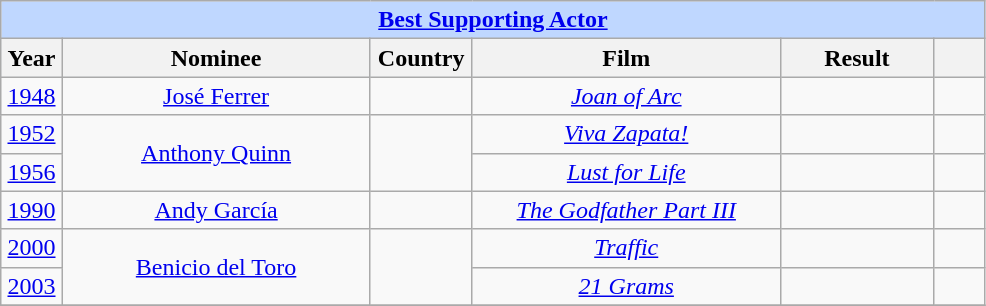<table class="wikitable" style="text-align: center">
<tr style="background:#bfd7ff;">
<td colspan="7" style="text-align:center;"><strong><a href='#'>Best Supporting Actor</a></strong></td>
</tr>
<tr style="background:#ebf5ff;">
<th width="6%" scope="col">Year</th>
<th width="30%" scope="col">Nominee</th>
<th width="10%" scope="col">Country</th>
<th width="30%" scope="col">Film</th>
<th width="15%" scope="col">Result</th>
<th width="5%" scope="col" class="unsortable"></th>
</tr>
<tr>
<td style="text-align: center"><a href='#'>1948</a></td>
<td><a href='#'>José Ferrer</a></td>
<td></td>
<td><em><a href='#'>Joan of Arc</a></em></td>
<td></td>
<td></td>
</tr>
<tr>
<td style="text-align: center"><a href='#'>1952</a></td>
<td rowspan=2><a href='#'>Anthony Quinn</a></td>
<td rowspan=2></td>
<td><em><a href='#'>Viva Zapata!</a></em></td>
<td></td>
<td></td>
</tr>
<tr>
<td style="text-align: center"><a href='#'>1956</a></td>
<td><em><a href='#'>Lust for Life</a></em></td>
<td></td>
<td></td>
</tr>
<tr>
<td style="text-align: center"><a href='#'>1990</a></td>
<td><a href='#'>Andy García</a></td>
<td></td>
<td><em><a href='#'>The Godfather Part III</a></em></td>
<td></td>
<td></td>
</tr>
<tr>
<td style="text-align: center"><a href='#'>2000</a></td>
<td rowspan=2><a href='#'>Benicio del Toro</a></td>
<td rowspan=2></td>
<td><em><a href='#'>Traffic</a></em></td>
<td></td>
<td></td>
</tr>
<tr>
<td style="text-align: center"><a href='#'>2003</a></td>
<td><em><a href='#'>21 Grams</a></em></td>
<td></td>
<td></td>
</tr>
<tr>
</tr>
</table>
